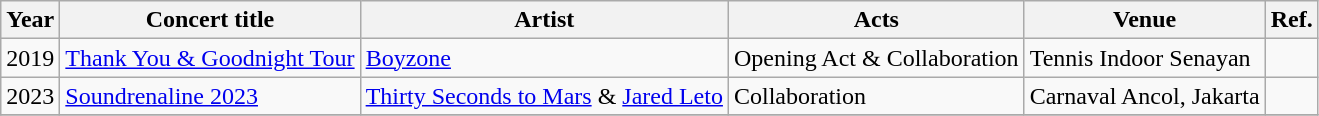<table class="wikitable sortable">
<tr>
<th>Year</th>
<th>Concert title</th>
<th>Artist</th>
<th>Acts</th>
<th>Venue</th>
<th>Ref.</th>
</tr>
<tr>
<td>2019</td>
<td><a href='#'>Thank You & Goodnight Tour</a></td>
<td><a href='#'>Boyzone</a></td>
<td>Opening Act & Collaboration</td>
<td>Tennis Indoor Senayan</td>
<td></td>
</tr>
<tr>
<td>2023</td>
<td><a href='#'>Soundrenaline 2023</a></td>
<td><a href='#'>Thirty Seconds to Mars</a> & <a href='#'>Jared Leto</a></td>
<td>Collaboration</td>
<td>Carnaval Ancol, Jakarta</td>
<td></td>
</tr>
<tr>
</tr>
</table>
